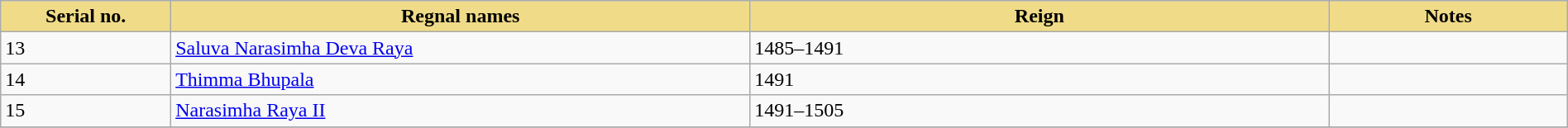<table style="width:100%;" class="wikitable">
<tr>
<th style="background:#f0dc88; width:5%;">Serial no.</th>
<th style="background:#f0dc88; width:17%;">Regnal names</th>
<th style="background:#f0dc88; width:17%;">Reign</th>
<th style="background:#f0dc88; width:7%;">Notes</th>
</tr>
<tr>
<td>13</td>
<td><a href='#'>Saluva Narasimha Deva Raya</a></td>
<td>1485–1491</td>
<td></td>
</tr>
<tr>
<td>14</td>
<td><a href='#'>Thimma Bhupala</a></td>
<td>1491</td>
<td></td>
</tr>
<tr>
<td>15</td>
<td><a href='#'>Narasimha Raya II</a></td>
<td>1491–1505</td>
<td></td>
</tr>
<tr>
</tr>
</table>
